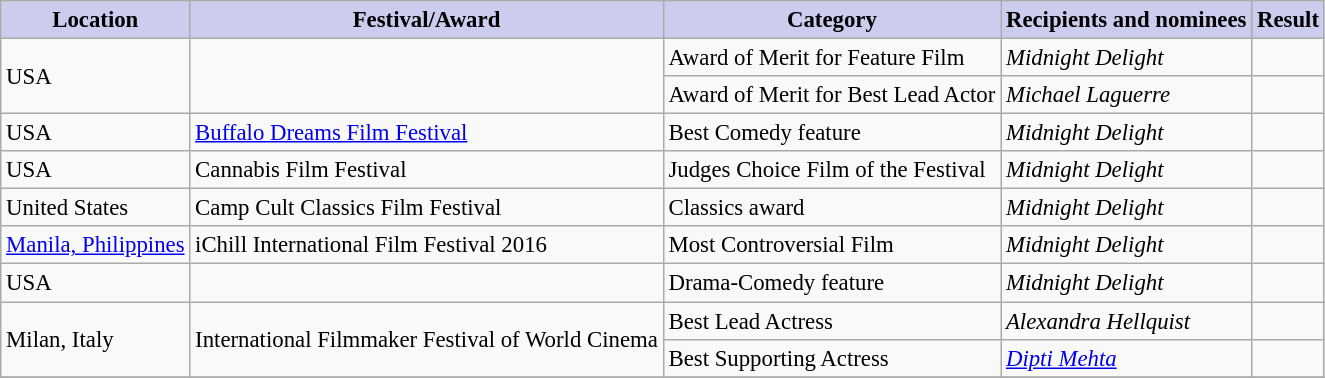<table class="wikitable" style="font-size: 95%;">
<tr style="text-align:center;">
<th style="background:#cce;">Location</th>
<th style="background:#cce;">Festival/Award</th>
<th style="background:#cce;">Category</th>
<th style="background:#cce;">Recipients and nominees</th>
<th style="background:#cce;">Result</th>
</tr>
<tr>
<td rowspan="2">USA</td>
<td rowspan="2"></td>
<td>Award of Merit for Feature Film</td>
<td><em>Midnight Delight</em></td>
<td></td>
</tr>
<tr>
<td>Award of Merit for Best Lead Actor</td>
<td><em>Michael Laguerre</em></td>
<td></td>
</tr>
<tr>
<td>USA</td>
<td><a href='#'>Buffalo Dreams Film Festival</a></td>
<td>Best Comedy feature</td>
<td><em>Midnight Delight</em></td>
<td></td>
</tr>
<tr>
<td>USA</td>
<td>Cannabis Film Festival</td>
<td>Judges Choice Film of the Festival</td>
<td><em>Midnight Delight</em></td>
<td></td>
</tr>
<tr>
<td>United States</td>
<td>Camp Cult Classics Film Festival</td>
<td>Classics award</td>
<td><em>Midnight Delight</em></td>
<td></td>
</tr>
<tr>
<td><a href='#'>Manila, Philippines</a></td>
<td>iChill International Film Festival 2016</td>
<td>Most Controversial Film</td>
<td><em>Midnight Delight</em></td>
<td></td>
</tr>
<tr>
<td>USA</td>
<td></td>
<td>Drama-Comedy feature</td>
<td><em>Midnight Delight</em></td>
<td></td>
</tr>
<tr>
<td rowspan="2">Milan, Italy</td>
<td rowspan="2">International Filmmaker Festival of World Cinema</td>
<td>Best Lead Actress</td>
<td><em>Alexandra Hellquist</em></td>
<td></td>
</tr>
<tr>
<td>Best Supporting Actress</td>
<td><em><a href='#'>Dipti Mehta</a></em></td>
<td></td>
</tr>
<tr>
</tr>
</table>
